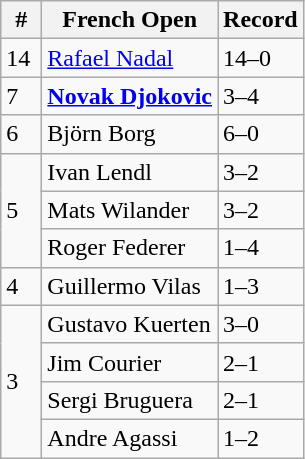<table class="wikitable" style="display:inline-table;">
<tr>
<th width=20>#</th>
<th>French Open</th>
<th>Record</th>
</tr>
<tr>
<td>14</td>
<td> <a href='#'>Rafael Nadal</a></td>
<td>14–0</td>
</tr>
<tr>
<td>7</td>
<td><strong> <a href='#'>Novak Djokovic</a></strong></td>
<td>3–4</td>
</tr>
<tr>
<td>6</td>
<td> Björn Borg</td>
<td>6–0</td>
</tr>
<tr>
<td rowspan="3">5</td>
<td> Ivan Lendl</td>
<td>3–2</td>
</tr>
<tr>
<td> Mats Wilander</td>
<td>3–2</td>
</tr>
<tr>
<td> Roger Federer</td>
<td>1–4</td>
</tr>
<tr>
<td>4</td>
<td> Guillermo Vilas</td>
<td>1–3</td>
</tr>
<tr>
<td rowspan="4">3</td>
<td> Gustavo Kuerten</td>
<td>3–0</td>
</tr>
<tr>
<td> Jim Courier</td>
<td>2–1</td>
</tr>
<tr>
<td> Sergi Bruguera</td>
<td>2–1</td>
</tr>
<tr>
<td> Andre Agassi</td>
<td>1–2</td>
</tr>
</table>
